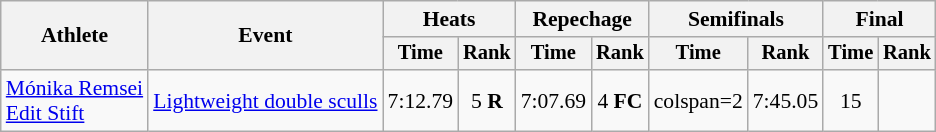<table class="wikitable" style="font-size:90%;">
<tr>
<th rowspan="2">Athlete</th>
<th rowspan="2">Event</th>
<th colspan="2">Heats</th>
<th colspan="2">Repechage</th>
<th colspan="2">Semifinals</th>
<th colspan="2">Final</th>
</tr>
<tr style="font-size:95%">
<th>Time</th>
<th>Rank</th>
<th>Time</th>
<th>Rank</th>
<th>Time</th>
<th>Rank</th>
<th>Time</th>
<th>Rank</th>
</tr>
<tr align=center>
<td align=left><a href='#'>Mónika Remsei</a><br><a href='#'>Edit Stift</a></td>
<td align=left><a href='#'>Lightweight double sculls</a></td>
<td>7:12.79</td>
<td>5 <strong>R</strong></td>
<td>7:07.69</td>
<td>4 <strong>FC</strong></td>
<td>colspan=2 </td>
<td>7:45.05</td>
<td>15</td>
</tr>
</table>
